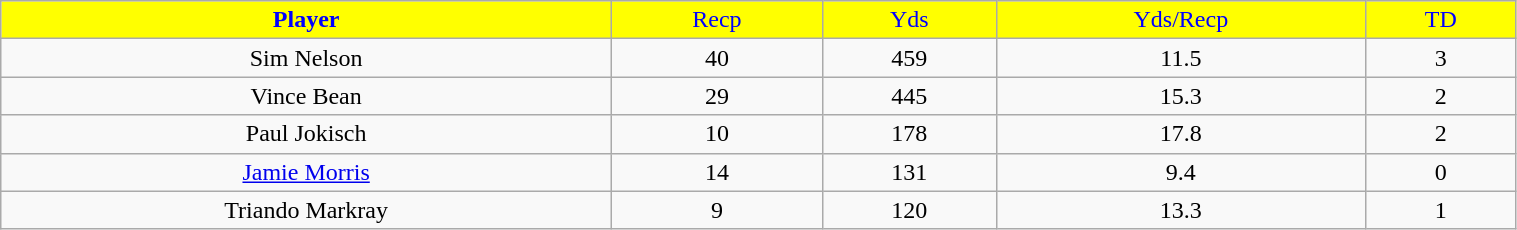<table class="wikitable" width="80%">
<tr align="center"  style="background:yellow;color:blue;">
<td><strong>Player</strong></td>
<td>Recp</td>
<td>Yds</td>
<td>Yds/Recp</td>
<td>TD</td>
</tr>
<tr align="center" bgcolor="">
<td>Sim Nelson</td>
<td>40</td>
<td>459</td>
<td>11.5</td>
<td>3</td>
</tr>
<tr align="center" bgcolor="">
<td>Vince Bean</td>
<td>29</td>
<td>445</td>
<td>15.3</td>
<td>2</td>
</tr>
<tr align="center" bgcolor="">
<td>Paul Jokisch</td>
<td>10</td>
<td>178</td>
<td>17.8</td>
<td>2</td>
</tr>
<tr align="center" bgcolor="">
<td><a href='#'>Jamie Morris</a></td>
<td>14</td>
<td>131</td>
<td>9.4</td>
<td>0</td>
</tr>
<tr align="center" bgcolor="">
<td>Triando Markray</td>
<td>9</td>
<td>120</td>
<td>13.3</td>
<td>1</td>
</tr>
</table>
